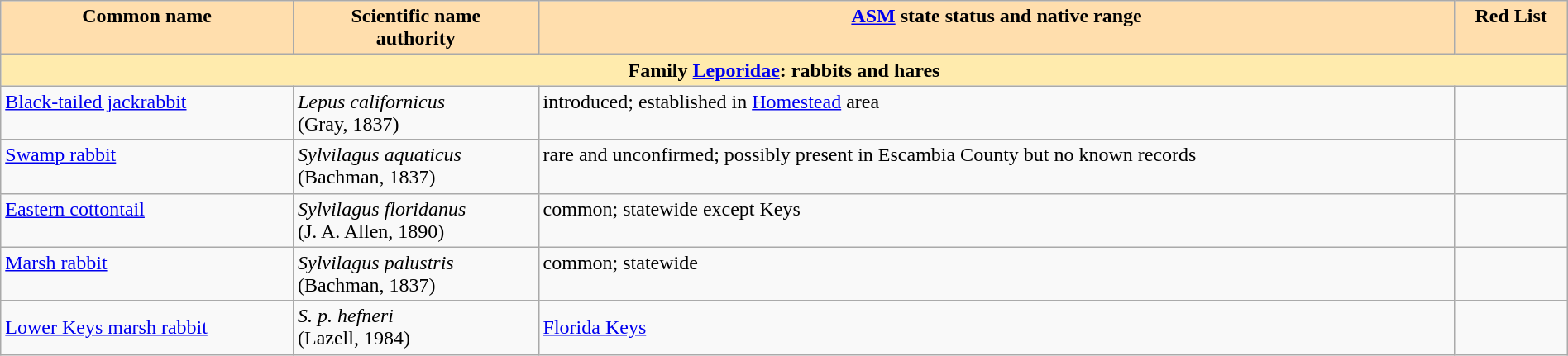<table class="wikitable" style="width:100%; text-align:left;">
<tr valign="top">
<th style=background:navajowhite>Common name</th>
<th style=background:navajowhite>Scientific name<br>authority</th>
<th style=background:navajowhite><a href='#'>ASM</a> state status and native range</th>
<th style=background:navajowhite>Red List</th>
</tr>
<tr>
<td style="text-align:center;" bgcolor="#ffebad" colspan=5><strong>Family <a href='#'>Leporidae</a>: rabbits and hares</strong></td>
</tr>
<tr valign="top">
<td><a href='#'>Black-tailed jackrabbit</a><br></td>
<td><em>Lepus californicus</em><br>(Gray, 1837)</td>
<td>introduced; established in <a href='#'>Homestead</a> area</td>
<td><br></td>
</tr>
<tr valign="top">
<td><a href='#'>Swamp rabbit</a><br></td>
<td><em>Sylvilagus aquaticus</em><br>(Bachman, 1837)</td>
<td>rare and unconfirmed; possibly present in Escambia County but no known records</td>
<td><br></td>
</tr>
<tr valign="top">
<td><a href='#'>Eastern cottontail</a><br></td>
<td><em>Sylvilagus floridanus</em><br>(J. A. Allen, 1890)</td>
<td>common; statewide except Keys</td>
<td><br></td>
</tr>
<tr valign="top">
<td><a href='#'>Marsh rabbit</a><br></td>
<td><em>Sylvilagus palustris</em><br>(Bachman, 1837)</td>
<td>common; statewide</td>
<td><br></td>
</tr>
<tr>
<td><a href='#'>Lower Keys marsh rabbit</a><br></td>
<td><em>S. p. hefneri</em><br>(Lazell, 1984)</td>
<td><a href='#'>Florida Keys</a></td>
<td></td>
</tr>
</table>
